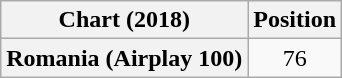<table class="wikitable sortable plainrowheaders" style="text-align:center">
<tr>
<th scope="col">Chart (2018)</th>
<th scope="col">Position</th>
</tr>
<tr>
<th scope="row">Romania (Airplay 100)</th>
<td>76</td>
</tr>
</table>
